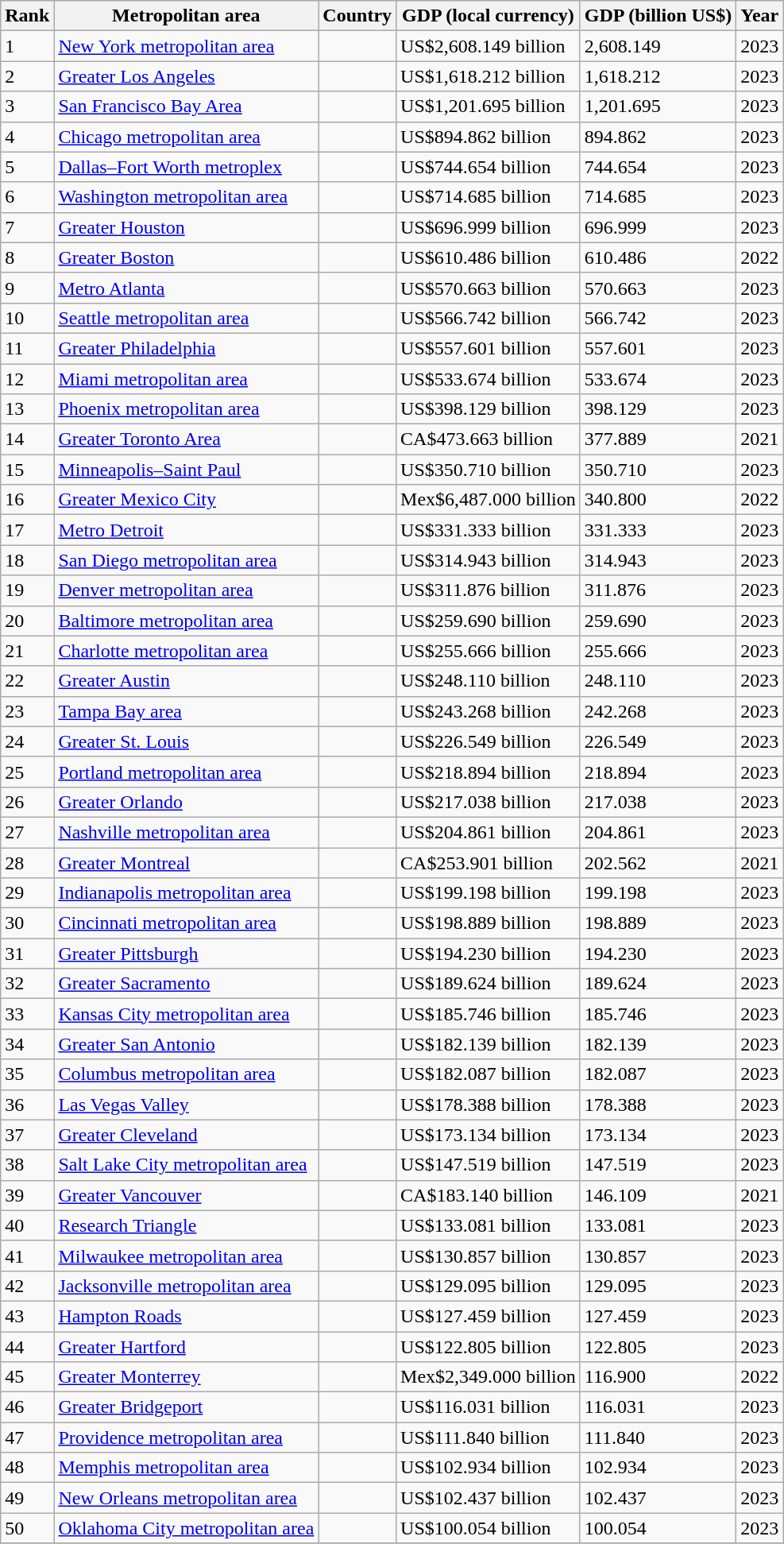<table class="sortable wikitable">
<tr>
<th>Rank</th>
<th>Metropolitan area</th>
<th>Country</th>
<th>GDP (local currency)</th>
<th>GDP (billion US$)</th>
<th>Year</th>
</tr>
<tr>
<td>1</td>
<td><a href='#'>New York metropolitan area</a></td>
<td></td>
<td>US$2,608.149 billion</td>
<td>2,608.149</td>
<td>2023</td>
</tr>
<tr>
<td>2</td>
<td><a href='#'>Greater Los Angeles</a></td>
<td></td>
<td>US$1,618.212 billion</td>
<td>1,618.212</td>
<td>2023</td>
</tr>
<tr>
<td>3</td>
<td><a href='#'>San Francisco Bay Area</a></td>
<td></td>
<td>US$1,201.695 billion</td>
<td>1,201.695</td>
<td>2023</td>
</tr>
<tr>
<td>4</td>
<td><a href='#'>Chicago metropolitan area</a></td>
<td></td>
<td>US$894.862 billion</td>
<td>894.862</td>
<td>2023</td>
</tr>
<tr>
<td>5</td>
<td><a href='#'>Dallas–Fort Worth metroplex</a></td>
<td></td>
<td>US$744.654 billion</td>
<td>744.654</td>
<td>2023</td>
</tr>
<tr>
<td>6</td>
<td><a href='#'>Washington metropolitan area</a></td>
<td></td>
<td>US$714.685 billion</td>
<td>714.685</td>
<td>2023</td>
</tr>
<tr>
<td>7</td>
<td><a href='#'>Greater Houston</a></td>
<td></td>
<td>US$696.999 billion</td>
<td>696.999</td>
<td>2023</td>
</tr>
<tr>
<td>8</td>
<td><a href='#'>Greater Boston</a></td>
<td></td>
<td>US$610.486 billion</td>
<td>610.486</td>
<td>2022</td>
</tr>
<tr>
<td>9</td>
<td><a href='#'>Metro Atlanta</a></td>
<td></td>
<td>US$570.663 billion</td>
<td>570.663</td>
<td>2023</td>
</tr>
<tr>
<td>10</td>
<td><a href='#'>Seattle metropolitan area</a></td>
<td></td>
<td>US$566.742 billion</td>
<td>566.742</td>
<td>2023</td>
</tr>
<tr>
<td>11</td>
<td><a href='#'>Greater Philadelphia</a></td>
<td></td>
<td>US$557.601 billion</td>
<td>557.601</td>
<td>2023</td>
</tr>
<tr>
<td>12</td>
<td><a href='#'>Miami metropolitan area</a></td>
<td></td>
<td>US$533.674 billion</td>
<td>533.674</td>
<td>2023</td>
</tr>
<tr>
<td>13</td>
<td><a href='#'>Phoenix metropolitan area</a></td>
<td></td>
<td>US$398.129 billion</td>
<td>398.129</td>
<td>2023</td>
</tr>
<tr>
<td>14</td>
<td><a href='#'>Greater Toronto Area</a></td>
<td></td>
<td>CA$473.663 billion</td>
<td>377.889</td>
<td>2021</td>
</tr>
<tr>
<td>15</td>
<td><a href='#'>Minneapolis–Saint Paul</a></td>
<td></td>
<td>US$350.710 billion</td>
<td>350.710</td>
<td>2023</td>
</tr>
<tr>
<td>16</td>
<td><a href='#'>Greater Mexico City</a></td>
<td></td>
<td>Mex$6,487.000 billion</td>
<td>340.800</td>
<td>2022</td>
</tr>
<tr>
<td>17</td>
<td><a href='#'>Metro Detroit</a></td>
<td></td>
<td>US$331.333 billion</td>
<td>331.333</td>
<td>2023</td>
</tr>
<tr>
<td>18</td>
<td><a href='#'>San Diego metropolitan area</a></td>
<td></td>
<td>US$314.943 billion</td>
<td>314.943</td>
<td>2023</td>
</tr>
<tr>
<td>19</td>
<td><a href='#'>Denver metropolitan area</a></td>
<td></td>
<td>US$311.876 billion</td>
<td>311.876</td>
<td>2023</td>
</tr>
<tr>
<td>20</td>
<td><a href='#'>Baltimore metropolitan area</a></td>
<td></td>
<td>US$259.690 billion</td>
<td>259.690</td>
<td>2023</td>
</tr>
<tr>
<td>21</td>
<td><a href='#'>Charlotte metropolitan area</a></td>
<td></td>
<td>US$255.666 billion</td>
<td>255.666</td>
<td>2023</td>
</tr>
<tr>
<td>22</td>
<td><a href='#'>Greater Austin</a></td>
<td></td>
<td>US$248.110 billion</td>
<td>248.110</td>
<td>2023</td>
</tr>
<tr>
<td>23</td>
<td><a href='#'>Tampa Bay area</a></td>
<td></td>
<td>US$243.268 billion</td>
<td>242.268</td>
<td>2023</td>
</tr>
<tr>
<td>24</td>
<td><a href='#'>Greater St. Louis</a></td>
<td></td>
<td>US$226.549 billion</td>
<td>226.549</td>
<td>2023</td>
</tr>
<tr>
<td>25</td>
<td><a href='#'>Portland metropolitan area</a></td>
<td></td>
<td>US$218.894 billion</td>
<td>218.894</td>
<td>2023</td>
</tr>
<tr>
<td>26</td>
<td><a href='#'>Greater Orlando</a></td>
<td></td>
<td>US$217.038 billion</td>
<td>217.038</td>
<td>2023</td>
</tr>
<tr>
<td>27</td>
<td><a href='#'>Nashville metropolitan area</a></td>
<td></td>
<td>US$204.861 billion</td>
<td>204.861</td>
<td>2023</td>
</tr>
<tr>
<td>28</td>
<td><a href='#'>Greater Montreal</a></td>
<td></td>
<td>CA$253.901 billion</td>
<td>202.562</td>
<td>2021</td>
</tr>
<tr>
<td>29</td>
<td><a href='#'>Indianapolis metropolitan area</a></td>
<td></td>
<td>US$199.198 billion</td>
<td>199.198</td>
<td>2023</td>
</tr>
<tr>
<td>30</td>
<td><a href='#'>Cincinnati metropolitan area</a></td>
<td></td>
<td>US$198.889 billion</td>
<td>198.889</td>
<td>2023</td>
</tr>
<tr>
<td>31</td>
<td><a href='#'>Greater Pittsburgh</a></td>
<td></td>
<td>US$194.230 billion</td>
<td>194.230</td>
<td>2023</td>
</tr>
<tr>
<td>32</td>
<td><a href='#'>Greater Sacramento</a></td>
<td></td>
<td>US$189.624 billion</td>
<td>189.624</td>
<td>2023</td>
</tr>
<tr>
<td>33</td>
<td><a href='#'>Kansas City metropolitan area</a></td>
<td></td>
<td>US$185.746 billion</td>
<td>185.746</td>
<td>2023</td>
</tr>
<tr>
<td>34</td>
<td><a href='#'>Greater San Antonio</a></td>
<td></td>
<td>US$182.139 billion</td>
<td>182.139</td>
<td>2023</td>
</tr>
<tr>
<td>35</td>
<td><a href='#'>Columbus metropolitan area</a></td>
<td></td>
<td>US$182.087 billion</td>
<td>182.087</td>
<td>2023</td>
</tr>
<tr>
<td>36</td>
<td><a href='#'>Las Vegas Valley</a></td>
<td></td>
<td>US$178.388 billion</td>
<td>178.388</td>
<td>2023</td>
</tr>
<tr>
<td>37</td>
<td><a href='#'>Greater Cleveland</a></td>
<td></td>
<td>US$173.134 billion</td>
<td>173.134</td>
<td>2023</td>
</tr>
<tr>
<td>38</td>
<td><a href='#'>Salt Lake City metropolitan area</a></td>
<td></td>
<td>US$147.519 billion</td>
<td>147.519</td>
<td>2023</td>
</tr>
<tr>
<td>39</td>
<td><a href='#'>Greater Vancouver</a></td>
<td></td>
<td>CA$183.140 billion</td>
<td>146.109</td>
<td>2021</td>
</tr>
<tr>
<td>40</td>
<td><a href='#'>Research Triangle</a></td>
<td></td>
<td>US$133.081 billion</td>
<td>133.081</td>
<td>2023</td>
</tr>
<tr>
<td>41</td>
<td><a href='#'>Milwaukee metropolitan area</a></td>
<td></td>
<td>US$130.857 billion</td>
<td>130.857</td>
<td>2023</td>
</tr>
<tr>
<td>42</td>
<td><a href='#'>Jacksonville metropolitan area</a></td>
<td></td>
<td>US$129.095 billion</td>
<td>129.095</td>
<td>2023</td>
</tr>
<tr>
<td>43</td>
<td><a href='#'>Hampton Roads</a></td>
<td></td>
<td>US$127.459 billion</td>
<td>127.459</td>
<td>2023</td>
</tr>
<tr>
<td>44</td>
<td><a href='#'>Greater Hartford</a></td>
<td></td>
<td>US$122.805 billion</td>
<td>122.805</td>
<td>2023</td>
</tr>
<tr>
<td>45</td>
<td><a href='#'>Greater Monterrey</a></td>
<td></td>
<td>Mex$2,349.000 billion</td>
<td>116.900</td>
<td>2022</td>
</tr>
<tr>
<td>46</td>
<td><a href='#'>Greater Bridgeport</a></td>
<td></td>
<td>US$116.031 billion</td>
<td>116.031</td>
<td>2023</td>
</tr>
<tr>
<td>47</td>
<td><a href='#'>Providence metropolitan area</a></td>
<td></td>
<td>US$111.840 billion</td>
<td>111.840</td>
<td>2023</td>
</tr>
<tr>
<td>48</td>
<td><a href='#'>Memphis metropolitan area</a></td>
<td></td>
<td>US$102.934 billion</td>
<td>102.934</td>
<td>2023</td>
</tr>
<tr>
<td>49</td>
<td><a href='#'>New Orleans metropolitan area</a></td>
<td></td>
<td>US$102.437 billion</td>
<td>102.437</td>
<td>2023</td>
</tr>
<tr>
<td>50</td>
<td><a href='#'>Oklahoma City metropolitan area</a></td>
<td></td>
<td>US$100.054 billion</td>
<td>100.054</td>
<td>2023</td>
</tr>
<tr>
</tr>
</table>
